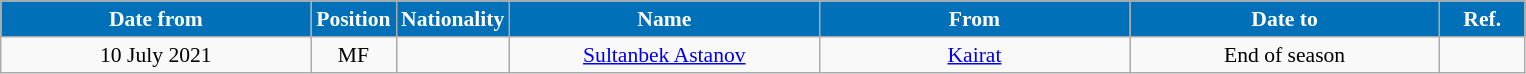<table class="wikitable" style="text-align:center; font-size:90%; ">
<tr>
<th style="background:#0070B8; color:#FFFFFF; width:200px;">Date from</th>
<th style="background:#0070B8; color:#FFFFFF; width:50px;">Position</th>
<th style="background:#0070B8; color:#FFFFFF; width:50px;">Nationality</th>
<th style="background:#0070B8; color:#FFFFFF; width:200px;">Name</th>
<th style="background:#0070B8; color:#FFFFFF; width:200px;">From</th>
<th style="background:#0070B8; color:#FFFFFF; width:200px;">Date to</th>
<th style="background:#0070B8; color:#FFFFFF; width:50px;">Ref.</th>
</tr>
<tr>
<td>10 July 2021</td>
<td>MF</td>
<td></td>
<td><a href='#'>Sultanbek Astanov</a></td>
<td><a href='#'>Kairat</a></td>
<td>End of season</td>
<td></td>
</tr>
</table>
